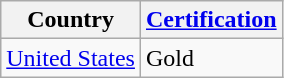<table class="wikitable">
<tr>
<th scope="col">Country</th>
<th scope="col"><a href='#'>Certification</a></th>
</tr>
<tr>
<td><a href='#'>United States</a></td>
<td>Gold</td>
</tr>
</table>
